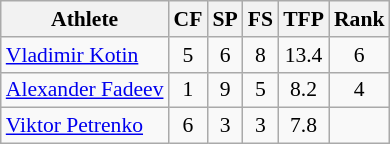<table class="wikitable" border="1" style="font-size:90%">
<tr>
<th>Athlete</th>
<th>CF</th>
<th>SP</th>
<th>FS</th>
<th>TFP</th>
<th>Rank</th>
</tr>
<tr align=center>
<td align=left><a href='#'>Vladimir Kotin</a></td>
<td>5</td>
<td>6</td>
<td>8</td>
<td>13.4</td>
<td>6</td>
</tr>
<tr align=center>
<td align=left><a href='#'>Alexander Fadeev</a></td>
<td>1</td>
<td>9</td>
<td>5</td>
<td>8.2</td>
<td>4</td>
</tr>
<tr align=center>
<td align=left><a href='#'>Viktor Petrenko</a></td>
<td>6</td>
<td>3</td>
<td>3</td>
<td>7.8</td>
<td></td>
</tr>
</table>
